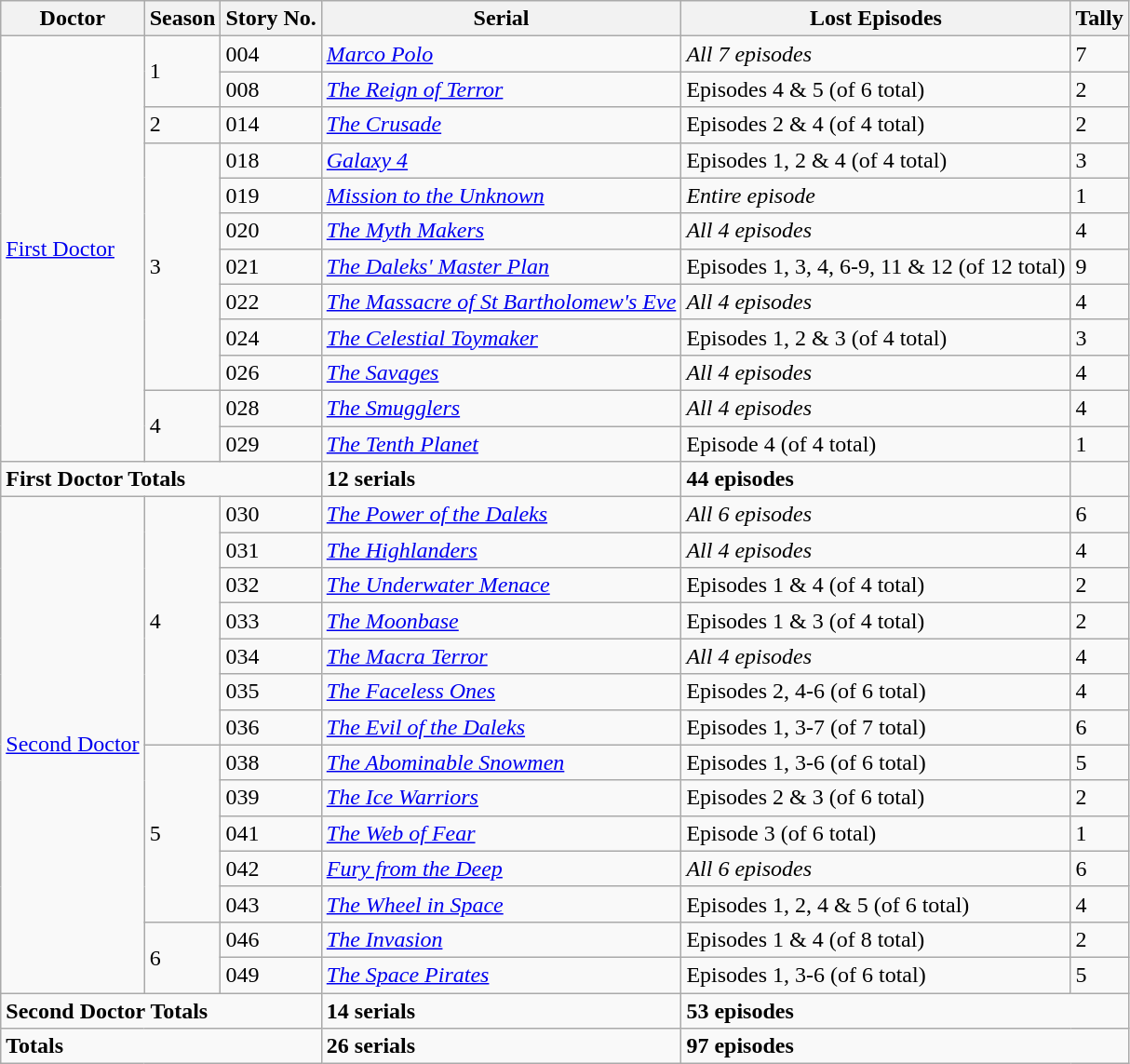<table class="wikitable">
<tr>
<th>Doctor</th>
<th>Season</th>
<th>Story No.</th>
<th>Serial</th>
<th>Lost Episodes</th>
<th>Tally</th>
</tr>
<tr>
<td rowspan="12"><a href='#'>First Doctor</a></td>
<td rowspan="2">1</td>
<td>004</td>
<td><em><a href='#'>Marco Polo</a></em></td>
<td><em>All 7 episodes</em></td>
<td>7</td>
</tr>
<tr>
<td>008</td>
<td><em><a href='#'>The Reign of Terror</a></em></td>
<td>Episodes 4 & 5 (of 6 total)</td>
<td>2</td>
</tr>
<tr>
<td>2</td>
<td>014</td>
<td><em><a href='#'>The Crusade</a></em></td>
<td>Episodes 2 & 4 (of 4 total)</td>
<td>2</td>
</tr>
<tr>
<td rowspan="7">3</td>
<td>018</td>
<td><em><a href='#'>Galaxy 4</a></em></td>
<td>Episodes 1, 2 & 4 (of 4 total)</td>
<td>3</td>
</tr>
<tr>
<td>019</td>
<td><em><a href='#'>Mission to the Unknown</a></em></td>
<td><em>Entire episode</em></td>
<td>1</td>
</tr>
<tr>
<td>020</td>
<td><em><a href='#'>The Myth Makers</a></em></td>
<td><em>All 4 episodes</em></td>
<td>4</td>
</tr>
<tr>
<td>021</td>
<td><em><a href='#'>The Daleks' Master Plan</a></em></td>
<td>Episodes 1, 3, 4, 6-9, 11 & 12 (of 12 total)</td>
<td>9</td>
</tr>
<tr>
<td>022</td>
<td><em><a href='#'>The Massacre of St Bartholomew's Eve</a></em></td>
<td><em>All 4 episodes</em></td>
<td>4</td>
</tr>
<tr>
<td>024</td>
<td><em><a href='#'>The Celestial Toymaker</a></em></td>
<td>Episodes 1, 2 & 3 (of 4 total)</td>
<td>3</td>
</tr>
<tr>
<td>026</td>
<td><em><a href='#'>The Savages</a></em></td>
<td><em>All 4 episodes</em></td>
<td>4</td>
</tr>
<tr>
<td rowspan="2">4</td>
<td>028</td>
<td><em><a href='#'>The Smugglers</a></em></td>
<td><em>All 4 episodes</em></td>
<td>4</td>
</tr>
<tr>
<td>029</td>
<td><em><a href='#'>The Tenth Planet</a></em></td>
<td>Episode 4 (of 4 total)</td>
<td>1</td>
</tr>
<tr>
<td colspan="3"><strong>First Doctor Totals</strong></td>
<td><strong>12 serials</strong></td>
<td><strong>44 episodes</strong></td>
<td></td>
</tr>
<tr>
<td rowspan="14"><a href='#'>Second Doctor</a></td>
<td rowspan="7">4</td>
<td>030</td>
<td><em><a href='#'>The Power of the Daleks</a></em></td>
<td><em>All 6 episodes</em></td>
<td>6</td>
</tr>
<tr>
<td>031</td>
<td><em><a href='#'>The Highlanders</a></em></td>
<td><em>All 4 episodes</em></td>
<td>4</td>
</tr>
<tr>
<td>032</td>
<td><em><a href='#'>The Underwater Menace</a></em></td>
<td>Episodes 1 & 4 (of 4 total)</td>
<td>2</td>
</tr>
<tr>
<td>033</td>
<td><em><a href='#'>The Moonbase</a></em></td>
<td>Episodes 1 & 3 (of 4 total)</td>
<td>2</td>
</tr>
<tr>
<td>034</td>
<td><em><a href='#'>The Macra Terror</a></em></td>
<td><em>All 4 episodes</em></td>
<td>4</td>
</tr>
<tr>
<td>035</td>
<td><em><a href='#'>The Faceless Ones</a></em></td>
<td>Episodes 2, 4-6 (of 6 total)</td>
<td>4</td>
</tr>
<tr>
<td>036</td>
<td><em><a href='#'>The Evil of the Daleks</a></em></td>
<td>Episodes 1, 3-7 (of 7 total)</td>
<td>6</td>
</tr>
<tr>
<td rowspan="5">5</td>
<td>038</td>
<td><em><a href='#'>The Abominable Snowmen</a></em></td>
<td>Episodes 1, 3-6 (of 6 total)</td>
<td>5</td>
</tr>
<tr>
<td>039</td>
<td><em><a href='#'>The Ice Warriors</a></em></td>
<td>Episodes 2 & 3 (of 6 total)</td>
<td>2</td>
</tr>
<tr>
<td>041</td>
<td><em><a href='#'>The Web of Fear</a></em></td>
<td>Episode 3 (of 6 total)</td>
<td>1</td>
</tr>
<tr>
<td>042</td>
<td><em><a href='#'>Fury from the Deep</a></em></td>
<td><em>All 6 episodes</em></td>
<td>6</td>
</tr>
<tr>
<td>043</td>
<td><em><a href='#'>The Wheel in Space</a></em></td>
<td>Episodes 1, 2, 4 & 5 (of 6 total)</td>
<td>4</td>
</tr>
<tr>
<td rowspan="2">6</td>
<td>046</td>
<td><em><a href='#'>The Invasion</a></em></td>
<td>Episodes 1 & 4 (of 8 total)</td>
<td>2</td>
</tr>
<tr>
<td>049</td>
<td><em><a href='#'>The Space Pirates</a></em></td>
<td>Episodes 1, 3-6 (of 6 total)</td>
<td>5</td>
</tr>
<tr>
<td colspan="3"><strong>Second Doctor Totals</strong></td>
<td><strong>14 serials</strong></td>
<td colspan="2"><strong>53 episodes</strong></td>
</tr>
<tr>
<td colspan="3"><strong>Totals</strong></td>
<td><strong>26 serials</strong></td>
<td colspan="2"><strong>97 episodes</strong></td>
</tr>
</table>
